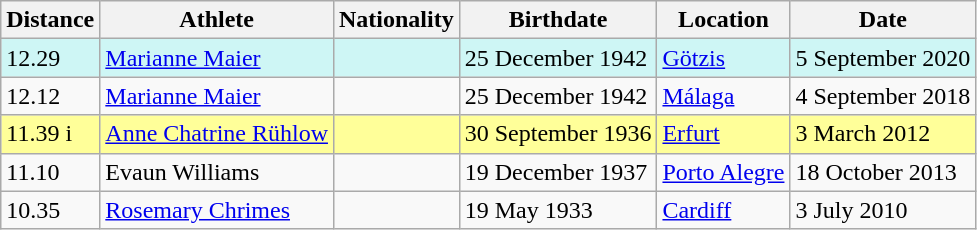<table class="wikitable">
<tr>
<th>Distance</th>
<th>Athlete</th>
<th>Nationality</th>
<th>Birthdate</th>
<th>Location</th>
<th>Date</th>
</tr>
<tr bgcolor=#CEF6F5>
<td>12.29</td>
<td><a href='#'>Marianne Maier</a></td>
<td></td>
<td>25 December 1942</td>
<td><a href='#'>Götzis</a></td>
<td>5 September 2020</td>
</tr>
<tr>
<td>12.12</td>
<td><a href='#'>Marianne Maier</a></td>
<td></td>
<td>25 December 1942</td>
<td><a href='#'>Málaga</a></td>
<td>4 September 2018</td>
</tr>
<tr style="background:#ff9;">
<td>11.39 i</td>
<td><a href='#'>Anne Chatrine Rühlow</a></td>
<td></td>
<td>30 September 1936</td>
<td><a href='#'>Erfurt</a></td>
<td>3 March 2012</td>
</tr>
<tr>
<td>11.10</td>
<td>Evaun Williams</td>
<td></td>
<td>19 December 1937</td>
<td><a href='#'>Porto Alegre</a></td>
<td>18 October 2013</td>
</tr>
<tr>
<td>10.35</td>
<td><a href='#'>Rosemary Chrimes</a></td>
<td></td>
<td>19 May 1933</td>
<td><a href='#'>Cardiff</a></td>
<td>3 July 2010</td>
</tr>
</table>
